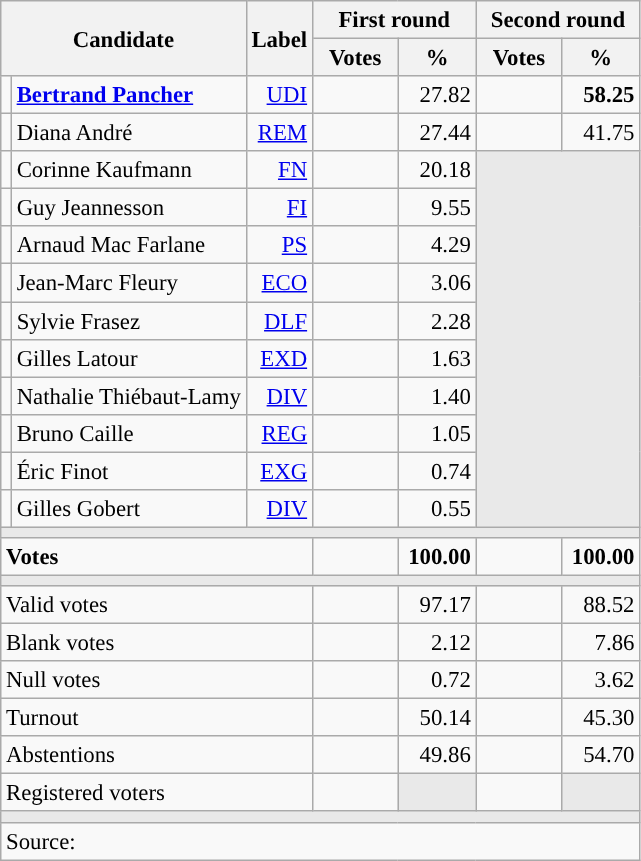<table class="wikitable" style="text-align:right;font-size:95%;">
<tr>
<th rowspan="2" colspan="2">Candidate</th>
<th rowspan="2">Label</th>
<th colspan="2">First round</th>
<th colspan="2">Second round</th>
</tr>
<tr>
<th style="width:50px;">Votes</th>
<th style="width:45px;">%</th>
<th style="width:50px;">Votes</th>
<th style="width:45px;">%</th>
</tr>
<tr>
<td style="color:inherit;background:"></td>
<td style="text-align:left;"><strong><a href='#'>Bertrand Pancher</a></strong></td>
<td><a href='#'>UDI</a></td>
<td></td>
<td>27.82</td>
<td><strong></strong></td>
<td><strong>58.25</strong></td>
</tr>
<tr>
<td style="color:inherit;background:"></td>
<td style="text-align:left;">Diana André</td>
<td><a href='#'>REM</a></td>
<td></td>
<td>27.44</td>
<td></td>
<td>41.75</td>
</tr>
<tr>
<td style="color:inherit;background:"></td>
<td style="text-align:left;">Corinne Kaufmann</td>
<td><a href='#'>FN</a></td>
<td></td>
<td>20.18</td>
<td colspan="2" rowspan="10" style="background:#E9E9E9;"></td>
</tr>
<tr>
<td style="color:inherit;background:"></td>
<td style="text-align:left;">Guy Jeannesson</td>
<td><a href='#'>FI</a></td>
<td></td>
<td>9.55</td>
</tr>
<tr>
<td style="color:inherit;background:"></td>
<td style="text-align:left;">Arnaud Mac Farlane</td>
<td><a href='#'>PS</a></td>
<td></td>
<td>4.29</td>
</tr>
<tr>
<td style="color:inherit;background:"></td>
<td style="text-align:left;">Jean-Marc Fleury</td>
<td><a href='#'>ECO</a></td>
<td></td>
<td>3.06</td>
</tr>
<tr>
<td style="color:inherit;background:"></td>
<td style="text-align:left;">Sylvie Frasez</td>
<td><a href='#'>DLF</a></td>
<td></td>
<td>2.28</td>
</tr>
<tr>
<td style="color:inherit;background:"></td>
<td style="text-align:left;">Gilles Latour</td>
<td><a href='#'>EXD</a></td>
<td></td>
<td>1.63</td>
</tr>
<tr>
<td style="color:inherit;background:"></td>
<td style="text-align:left;">Nathalie Thiébaut-Lamy</td>
<td><a href='#'>DIV</a></td>
<td></td>
<td>1.40</td>
</tr>
<tr>
<td style="color:inherit;background:"></td>
<td style="text-align:left;">Bruno Caille</td>
<td><a href='#'>REG</a></td>
<td></td>
<td>1.05</td>
</tr>
<tr>
<td style="color:inherit;background:"></td>
<td style="text-align:left;">Éric Finot</td>
<td><a href='#'>EXG</a></td>
<td></td>
<td>0.74</td>
</tr>
<tr>
<td style="color:inherit;background:"></td>
<td style="text-align:left;">Gilles Gobert</td>
<td><a href='#'>DIV</a></td>
<td></td>
<td>0.55</td>
</tr>
<tr>
<td colspan="7" style="background:#E9E9E9;"></td>
</tr>
<tr style="font-weight:bold;">
<td colspan="3" style="text-align:left;">Votes</td>
<td></td>
<td>100.00</td>
<td></td>
<td>100.00</td>
</tr>
<tr>
<td colspan="7" style="background:#E9E9E9;"></td>
</tr>
<tr>
<td colspan="3" style="text-align:left;">Valid votes</td>
<td></td>
<td>97.17</td>
<td></td>
<td>88.52</td>
</tr>
<tr>
<td colspan="3" style="text-align:left;">Blank votes</td>
<td></td>
<td>2.12</td>
<td></td>
<td>7.86</td>
</tr>
<tr>
<td colspan="3" style="text-align:left;">Null votes</td>
<td></td>
<td>0.72</td>
<td></td>
<td>3.62</td>
</tr>
<tr>
<td colspan="3" style="text-align:left;">Turnout</td>
<td></td>
<td>50.14</td>
<td></td>
<td>45.30</td>
</tr>
<tr>
<td colspan="3" style="text-align:left;">Abstentions</td>
<td></td>
<td>49.86</td>
<td></td>
<td>54.70</td>
</tr>
<tr>
<td colspan="3" style="text-align:left;">Registered voters</td>
<td></td>
<td style="background:#E9E9E9;"></td>
<td></td>
<td style="background:#E9E9E9;"></td>
</tr>
<tr>
<td colspan="7" style="background:#E9E9E9;"></td>
</tr>
<tr>
<td colspan="7" style="text-align:left;">Source: </td>
</tr>
</table>
